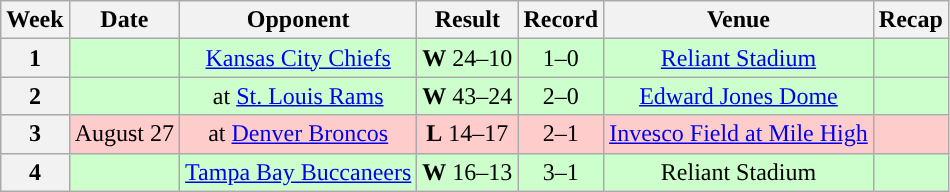<table class="wikitable" style="text-align:center">
<tr>
<th>Week</th>
<th>Date</th>
<th>Opponent</th>
<th>Result</th>
<th>Record</th>
<th>Venue</th>
<th>Recap</th>
</tr>
<tr style="background:#cfc">
<th>1</th>
<td></td>
<td><a href='#'>Kansas City Chiefs</a></td>
<td><strong>W</strong> 24–10</td>
<td>1–0</td>
<td><a href='#'>Reliant Stadium</a></td>
<td></td>
</tr>
<tr style="background:#cfc">
<th>2</th>
<td></td>
<td>at <a href='#'>St. Louis Rams</a></td>
<td><strong>W</strong> 43–24</td>
<td>2–0</td>
<td><a href='#'>Edward Jones Dome</a></td>
<td></td>
</tr>
<tr style="background:#fcc">
<th>3</th>
<td>August 27</td>
<td>at <a href='#'>Denver Broncos</a></td>
<td><strong>L</strong> 14–17</td>
<td>2–1</td>
<td><a href='#'>Invesco Field at Mile High</a></td>
<td></td>
</tr>
<tr style="background:#cfc">
<th>4</th>
<td></td>
<td><a href='#'>Tampa Bay Buccaneers</a></td>
<td><strong>W</strong> 16–13</td>
<td>3–1</td>
<td>Reliant Stadium</td>
<td></td>
</tr>
</table>
